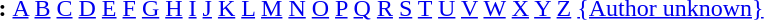<table id="toc" border="0">
<tr>
<th>:</th>
<td><a href='#'>A</a> <a href='#'>B</a> <a href='#'>C</a> <a href='#'>D</a> <a href='#'>E</a> <a href='#'>F</a> <a href='#'>G</a> <a href='#'>H</a> <a href='#'>I</a> <a href='#'>J</a> <a href='#'>K</a> <a href='#'>L</a> <a href='#'>M</a> <a href='#'>N</a> <a href='#'>O</a> <a href='#'>P</a> <a href='#'>Q</a> <a href='#'>R</a> <a href='#'>S</a> <a href='#'>T</a> <a href='#'>U</a> <a href='#'>V</a> <a href='#'>W</a> <a href='#'>X</a> <a href='#'>Y</a> <a href='#'>Z</a> <a href='#'>{Author unknown}</a></td>
</tr>
</table>
